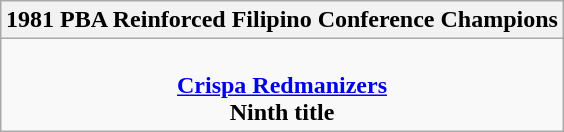<table class=wikitable style="text-align:center; margin:auto">
<tr>
<th>1981 PBA Reinforced Filipino Conference Champions</th>
</tr>
<tr>
<td><br> <strong><a href='#'>Crispa Redmanizers</a></strong> <br> <strong>Ninth title</strong></td>
</tr>
</table>
